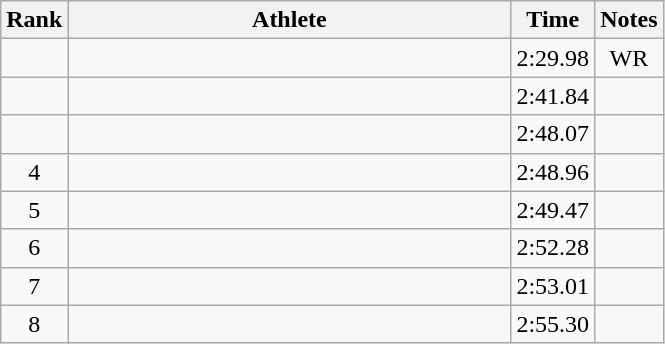<table class="wikitable" style="text-align:center">
<tr>
<th>Rank</th>
<th Style="width:18em">Athlete</th>
<th>Time</th>
<th>Notes</th>
</tr>
<tr>
<td></td>
<td style="text-align:left"></td>
<td>2:29.98</td>
<td>WR</td>
</tr>
<tr>
<td></td>
<td style="text-align:left"></td>
<td>2:41.84</td>
<td></td>
</tr>
<tr>
<td></td>
<td style="text-align:left"></td>
<td>2:48.07</td>
<td></td>
</tr>
<tr>
<td>4</td>
<td style="text-align:left"></td>
<td>2:48.96</td>
<td></td>
</tr>
<tr>
<td>5</td>
<td style="text-align:left"></td>
<td>2:49.47</td>
<td></td>
</tr>
<tr>
<td>6</td>
<td style="text-align:left"></td>
<td>2:52.28</td>
<td></td>
</tr>
<tr>
<td>7</td>
<td style="text-align:left"></td>
<td>2:53.01</td>
<td></td>
</tr>
<tr>
<td>8</td>
<td style="text-align:left"></td>
<td>2:55.30</td>
<td></td>
</tr>
</table>
